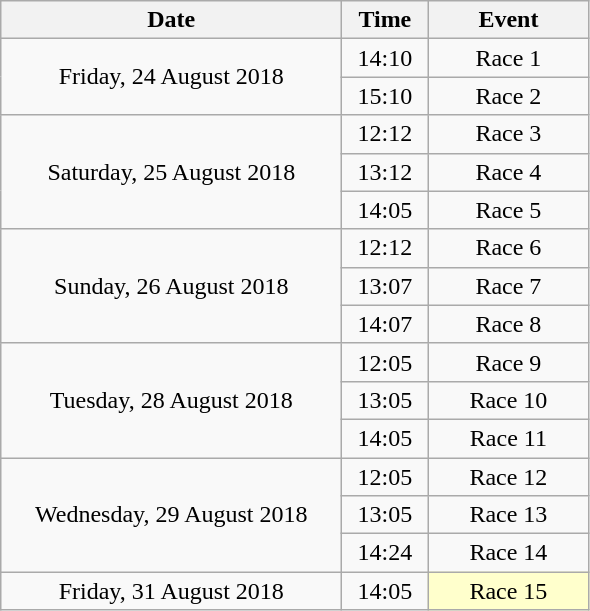<table class = "wikitable" style="text-align:center;">
<tr>
<th width=220>Date</th>
<th width=50>Time</th>
<th width=100>Event</th>
</tr>
<tr>
<td rowspan=2>Friday, 24 August 2018</td>
<td>14:10</td>
<td>Race 1</td>
</tr>
<tr>
<td>15:10</td>
<td>Race 2</td>
</tr>
<tr>
<td rowspan=3>Saturday, 25 August 2018</td>
<td>12:12</td>
<td>Race 3</td>
</tr>
<tr>
<td>13:12</td>
<td>Race 4</td>
</tr>
<tr>
<td>14:05</td>
<td>Race 5</td>
</tr>
<tr>
<td rowspan=3>Sunday, 26 August 2018</td>
<td>12:12</td>
<td>Race 6</td>
</tr>
<tr>
<td>13:07</td>
<td>Race 7</td>
</tr>
<tr>
<td>14:07</td>
<td>Race 8</td>
</tr>
<tr>
<td rowspan=3>Tuesday, 28 August 2018</td>
<td>12:05</td>
<td>Race 9</td>
</tr>
<tr>
<td>13:05</td>
<td>Race 10</td>
</tr>
<tr>
<td>14:05</td>
<td>Race 11</td>
</tr>
<tr>
<td rowspan=3>Wednesday, 29 August 2018</td>
<td>12:05</td>
<td>Race 12</td>
</tr>
<tr>
<td>13:05</td>
<td>Race 13</td>
</tr>
<tr>
<td>14:24</td>
<td>Race 14</td>
</tr>
<tr>
<td>Friday, 31 August 2018</td>
<td>14:05</td>
<td bgcolor=ffffcc>Race 15</td>
</tr>
</table>
